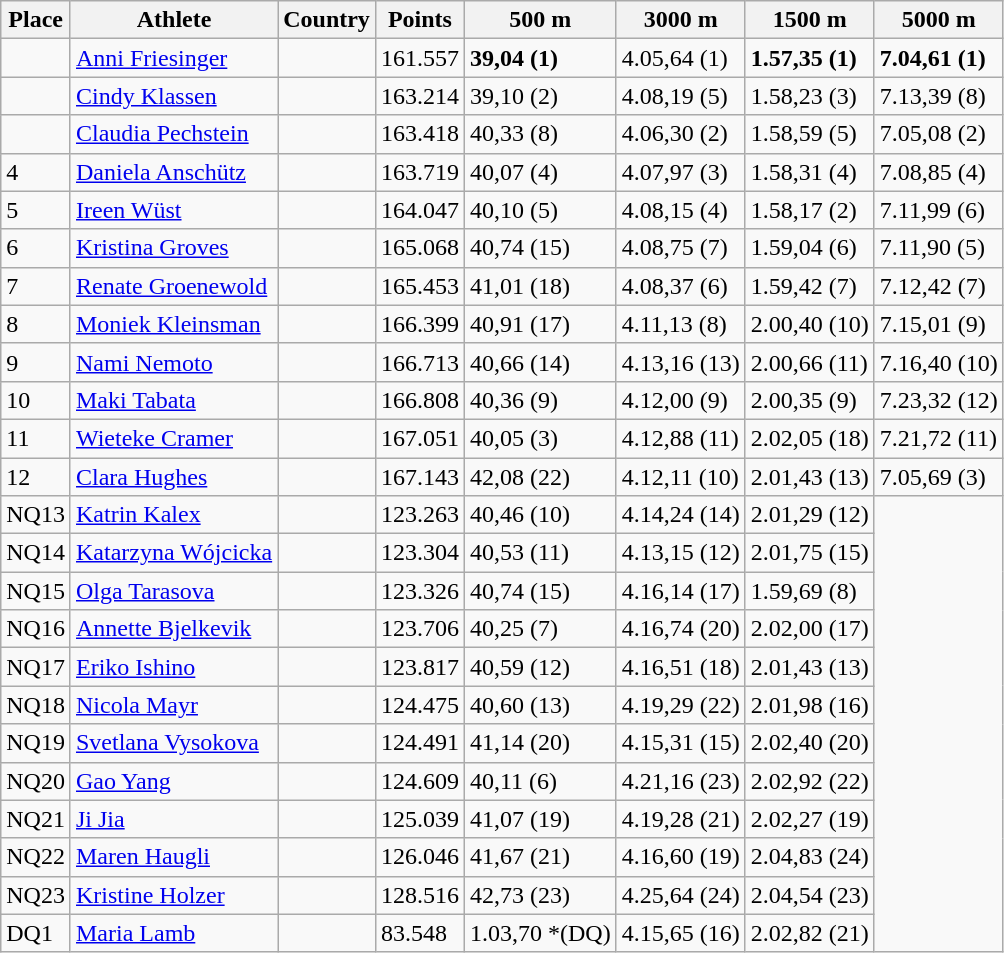<table class="wikitable sortable">
<tr>
<th>Place</th>
<th>Athlete</th>
<th>Country</th>
<th>Points</th>
<th>500 m</th>
<th>3000 m</th>
<th>1500 m</th>
<th>5000 m</th>
</tr>
<tr>
<td></td>
<td><a href='#'>Anni Friesinger</a></td>
<td></td>
<td>161.557</td>
<td><strong>39,04 (1)</strong></td>
<td>4.05,64 (1)</td>
<td><strong>1.57,35 (1)</strong></td>
<td><strong>7.04,61 (1)</strong></td>
</tr>
<tr>
<td></td>
<td><a href='#'>Cindy Klassen</a></td>
<td></td>
<td>163.214</td>
<td>39,10 (2)</td>
<td>4.08,19 (5)</td>
<td>1.58,23 (3)</td>
<td>7.13,39 (8)</td>
</tr>
<tr>
<td></td>
<td><a href='#'>Claudia Pechstein</a></td>
<td></td>
<td>163.418</td>
<td>40,33 (8)</td>
<td>4.06,30 (2)</td>
<td>1.58,59 (5)</td>
<td>7.05,08 (2)</td>
</tr>
<tr>
<td>4</td>
<td><a href='#'>Daniela Anschütz</a></td>
<td></td>
<td>163.719</td>
<td>40,07 (4)</td>
<td>4.07,97 (3)</td>
<td>1.58,31 (4)</td>
<td>7.08,85 (4)</td>
</tr>
<tr>
<td>5</td>
<td><a href='#'>Ireen Wüst</a></td>
<td></td>
<td>164.047</td>
<td>40,10 (5)</td>
<td>4.08,15 (4)</td>
<td>1.58,17 (2)</td>
<td>7.11,99 (6)</td>
</tr>
<tr>
<td>6</td>
<td><a href='#'>Kristina Groves</a></td>
<td></td>
<td>165.068</td>
<td>40,74 (15)</td>
<td>4.08,75 (7)</td>
<td>1.59,04 (6)</td>
<td>7.11,90 (5)</td>
</tr>
<tr>
<td>7</td>
<td><a href='#'>Renate Groenewold</a></td>
<td></td>
<td>165.453</td>
<td>41,01 (18)</td>
<td>4.08,37 (6)</td>
<td>1.59,42 (7)</td>
<td>7.12,42 (7)</td>
</tr>
<tr>
<td>8</td>
<td><a href='#'>Moniek Kleinsman</a></td>
<td></td>
<td>166.399</td>
<td>40,91 (17)</td>
<td>4.11,13 (8)</td>
<td>2.00,40 (10)</td>
<td>7.15,01 (9)</td>
</tr>
<tr>
<td>9</td>
<td><a href='#'>Nami Nemoto</a></td>
<td></td>
<td>166.713</td>
<td>40,66 (14)</td>
<td>4.13,16 (13)</td>
<td>2.00,66 (11)</td>
<td>7.16,40 (10)</td>
</tr>
<tr>
<td>10</td>
<td><a href='#'>Maki Tabata</a></td>
<td></td>
<td>166.808</td>
<td>40,36 (9)</td>
<td>4.12,00 (9)</td>
<td>2.00,35 (9)</td>
<td>7.23,32 (12)</td>
</tr>
<tr>
<td>11</td>
<td><a href='#'>Wieteke Cramer</a></td>
<td></td>
<td>167.051</td>
<td>40,05 (3)</td>
<td>4.12,88 (11)</td>
<td>2.02,05 (18)</td>
<td>7.21,72 (11)</td>
</tr>
<tr>
<td>12</td>
<td><a href='#'>Clara Hughes</a></td>
<td></td>
<td>167.143</td>
<td>42,08 (22)</td>
<td>4.12,11 (10)</td>
<td>2.01,43 (13)</td>
<td>7.05,69 (3)</td>
</tr>
<tr>
<td>NQ13</td>
<td><a href='#'>Katrin Kalex</a></td>
<td></td>
<td>123.263</td>
<td>40,46 (10)</td>
<td>4.14,24 (14)</td>
<td>2.01,29 (12)</td>
</tr>
<tr>
<td>NQ14</td>
<td><a href='#'>Katarzyna Wójcicka</a></td>
<td></td>
<td>123.304</td>
<td>40,53 (11)</td>
<td>4.13,15 (12)</td>
<td>2.01,75 (15)</td>
</tr>
<tr>
<td>NQ15</td>
<td><a href='#'>Olga Tarasova</a></td>
<td></td>
<td>123.326</td>
<td>40,74 (15)</td>
<td>4.16,14 (17)</td>
<td>1.59,69 (8)</td>
</tr>
<tr>
<td>NQ16</td>
<td><a href='#'>Annette Bjelkevik</a></td>
<td></td>
<td>123.706</td>
<td>40,25 (7)</td>
<td>4.16,74 (20)</td>
<td>2.02,00 (17)</td>
</tr>
<tr>
<td>NQ17</td>
<td><a href='#'>Eriko Ishino</a></td>
<td></td>
<td>123.817</td>
<td>40,59 (12)</td>
<td>4.16,51 (18)</td>
<td>2.01,43 (13)</td>
</tr>
<tr>
<td>NQ18</td>
<td><a href='#'>Nicola Mayr</a></td>
<td></td>
<td>124.475</td>
<td>40,60 (13)</td>
<td>4.19,29 (22)</td>
<td>2.01,98 (16)</td>
</tr>
<tr>
<td>NQ19</td>
<td><a href='#'>Svetlana Vysokova</a></td>
<td></td>
<td>124.491</td>
<td>41,14 (20)</td>
<td>4.15,31 (15)</td>
<td>2.02,40 (20)</td>
</tr>
<tr>
<td>NQ20</td>
<td><a href='#'>Gao Yang</a></td>
<td></td>
<td>124.609</td>
<td>40,11 (6)</td>
<td>4.21,16 (23)</td>
<td>2.02,92 (22)</td>
</tr>
<tr>
<td>NQ21</td>
<td><a href='#'>Ji Jia</a></td>
<td></td>
<td>125.039</td>
<td>41,07 (19)</td>
<td>4.19,28 (21)</td>
<td>2.02,27 (19)</td>
</tr>
<tr>
<td>NQ22</td>
<td><a href='#'>Maren Haugli</a></td>
<td></td>
<td>126.046</td>
<td>41,67 (21)</td>
<td>4.16,60 (19)</td>
<td>2.04,83 (24)</td>
</tr>
<tr>
<td>NQ23</td>
<td><a href='#'>Kristine Holzer</a></td>
<td></td>
<td>128.516</td>
<td>42,73 (23)</td>
<td>4.25,64 (24)</td>
<td>2.04,54 (23)</td>
</tr>
<tr>
<td>DQ1</td>
<td><a href='#'>Maria Lamb</a></td>
<td></td>
<td>83.548</td>
<td>1.03,70 *(DQ)</td>
<td>4.15,65 (16)</td>
<td>2.02,82 (21)</td>
</tr>
</table>
